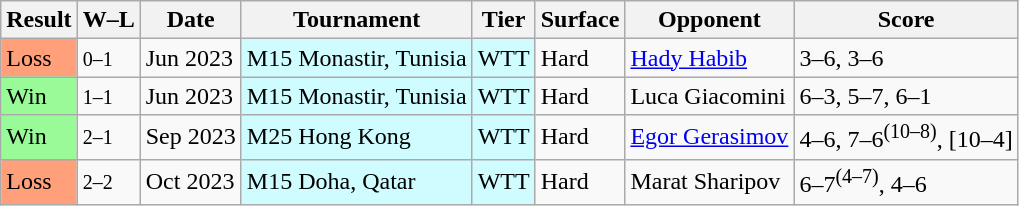<table class="sortable wikitable">
<tr>
<th>Result</th>
<th class="unsortable">W–L</th>
<th>Date</th>
<th>Tournament</th>
<th>Tier</th>
<th>Surface</th>
<th>Opponent</th>
<th class="unsortable">Score</th>
</tr>
<tr>
<td bgcolor=ffa07a>Loss</td>
<td><small>0–1</small></td>
<td>Jun 2023</td>
<td style="background:#cffcff;">M15 Monastir, Tunisia</td>
<td style="background:#cffcff;">WTT</td>
<td>Hard</td>
<td> <a href='#'>Hady Habib</a></td>
<td>3–6, 3–6</td>
</tr>
<tr>
<td bgcolor=98fb98>Win</td>
<td><small>1–1</small></td>
<td>Jun 2023</td>
<td style="background:#cffcff;">M15 Monastir, Tunisia</td>
<td style="background:#cffcff;">WTT</td>
<td>Hard</td>
<td> Luca Giacomini</td>
<td>6–3, 5–7, 6–1</td>
</tr>
<tr>
<td bgcolor=98fb98>Win</td>
<td><small>2–1</small></td>
<td>Sep 2023</td>
<td style="background:#cffcff;">M25 Hong Kong</td>
<td style="background:#cffcff;">WTT</td>
<td>Hard</td>
<td> <a href='#'>Egor Gerasimov</a></td>
<td>4–6, 7–6<sup>(10–8)</sup>, [10–4]</td>
</tr>
<tr>
<td bgcolor=ffa07a>Loss</td>
<td><small>2–2</small></td>
<td>Oct 2023</td>
<td style="background:#cffcff;">M15 Doha, Qatar</td>
<td style="background:#cffcff;">WTT</td>
<td>Hard</td>
<td> Marat Sharipov</td>
<td>6–7<sup>(4–7)</sup>, 4–6</td>
</tr>
</table>
